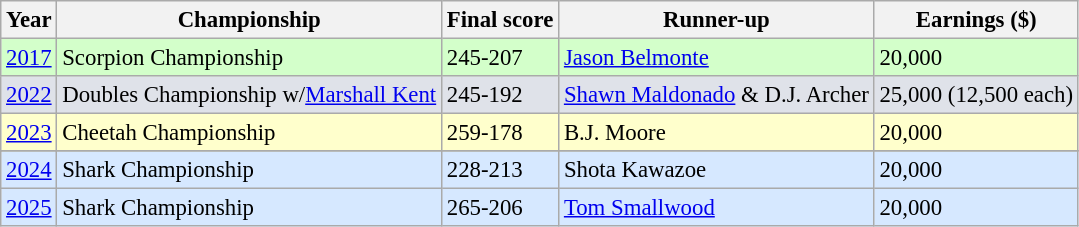<table class="wikitable" style="font-size:95%;">
<tr>
<th>Year</th>
<th>Championship</th>
<th>Final score</th>
<th>Runner-up</th>
<th>Earnings ($)</th>
</tr>
<tr style="background:#d3ffca;">
<td><a href='#'>2017</a></td>
<td>Scorpion Championship</td>
<td>245-207</td>
<td> <a href='#'>Jason Belmonte</a></td>
<td>20,000</td>
</tr>
<tr style="background:#dfe2e9;">
<td><a href='#'>2022</a></td>
<td>Doubles Championship w/<a href='#'>Marshall Kent</a></td>
<td>245-192</td>
<td> <a href='#'>Shawn Maldonado</a> &  D.J. Archer</td>
<td>25,000 (12,500 each)</td>
</tr>
<tr style="background:#FFFFCC;">
<td><a href='#'>2023</a></td>
<td>Cheetah Championship</td>
<td>259-178</td>
<td> B.J. Moore</td>
<td>20,000</td>
</tr>
<tr>
</tr>
<tr style="background:#D6E8FF;">
<td><a href='#'>2024</a></td>
<td>Shark Championship</td>
<td>228-213</td>
<td> Shota Kawazoe</td>
<td>20,000</td>
</tr>
<tr style="background:#D6E8FF;">
<td><a href='#'>2025</a></td>
<td>Shark Championship</td>
<td>265-206</td>
<td> <a href='#'>Tom Smallwood</a></td>
<td>20,000</td>
</tr>
</table>
